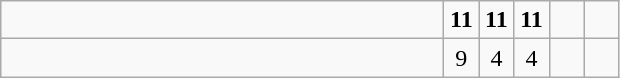<table class="wikitable">
<tr>
<td style="width:18em"><strong></strong></td>
<td align=center style="width:1em"><strong>11</strong></td>
<td align=center style="width:1em"><strong>11</strong></td>
<td align=center style="width:1em"><strong>11</strong></td>
<td align=center style="width:1em"></td>
<td align=center style="width:1em"></td>
</tr>
<tr>
<td style="width:18em"></td>
<td align=center style="width:1em">9</td>
<td align=center style="width:1em">4</td>
<td align=center style="width:1em">4</td>
<td align=center style="width:1em"></td>
<td align=center style="width:1em"></td>
</tr>
</table>
